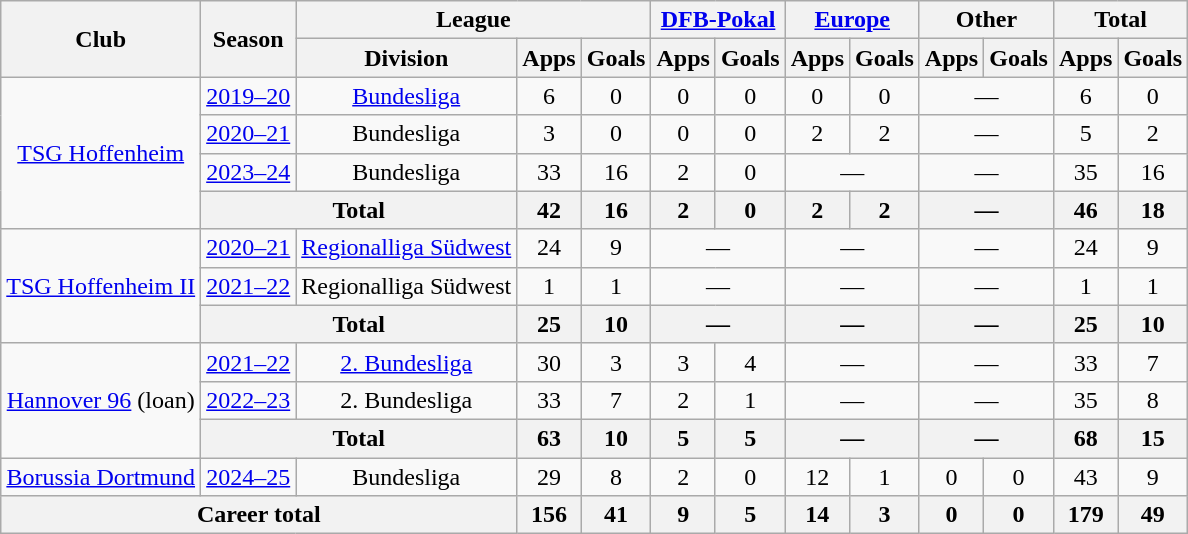<table class="wikitable" style="text-align:center">
<tr>
<th rowspan="2">Club</th>
<th rowspan="2">Season</th>
<th colspan="3">League</th>
<th colspan="2"><a href='#'>DFB-Pokal</a></th>
<th colspan="2"><a href='#'>Europe</a></th>
<th colspan="2">Other</th>
<th colspan="2">Total</th>
</tr>
<tr>
<th>Division</th>
<th>Apps</th>
<th>Goals</th>
<th>Apps</th>
<th>Goals</th>
<th>Apps</th>
<th>Goals</th>
<th>Apps</th>
<th>Goals</th>
<th>Apps</th>
<th>Goals</th>
</tr>
<tr>
<td rowspan="4"><a href='#'>TSG Hoffenheim</a></td>
<td><a href='#'>2019–20</a></td>
<td><a href='#'>Bundesliga</a></td>
<td>6</td>
<td>0</td>
<td>0</td>
<td>0</td>
<td>0</td>
<td>0</td>
<td colspan="2">—</td>
<td>6</td>
<td>0</td>
</tr>
<tr>
<td><a href='#'>2020–21</a></td>
<td>Bundesliga</td>
<td>3</td>
<td>0</td>
<td>0</td>
<td>0</td>
<td>2</td>
<td>2</td>
<td colspan="2">—</td>
<td>5</td>
<td>2</td>
</tr>
<tr>
<td><a href='#'>2023–24</a></td>
<td>Bundesliga</td>
<td>33</td>
<td>16</td>
<td>2</td>
<td>0</td>
<td colspan="2">—</td>
<td colspan="2">—</td>
<td>35</td>
<td>16</td>
</tr>
<tr>
<th colspan="2">Total</th>
<th>42</th>
<th>16</th>
<th>2</th>
<th>0</th>
<th>2</th>
<th>2</th>
<th colspan="2">—</th>
<th>46</th>
<th>18</th>
</tr>
<tr>
<td rowspan="3"><a href='#'>TSG Hoffenheim II</a></td>
<td><a href='#'>2020–21</a></td>
<td><a href='#'>Regionalliga Südwest</a></td>
<td>24</td>
<td>9</td>
<td colspan="2">—</td>
<td colspan="2">—</td>
<td colspan="2">—</td>
<td>24</td>
<td>9</td>
</tr>
<tr>
<td><a href='#'>2021–22</a></td>
<td>Regionalliga Südwest</td>
<td>1</td>
<td>1</td>
<td colspan="2">—</td>
<td colspan="2">—</td>
<td colspan="2">—</td>
<td>1</td>
<td>1</td>
</tr>
<tr>
<th colspan="2">Total</th>
<th>25</th>
<th>10</th>
<th colspan="2">—</th>
<th colspan="2">—</th>
<th colspan="2">—</th>
<th>25</th>
<th>10</th>
</tr>
<tr>
<td rowspan="3"><a href='#'>Hannover 96</a> (loan)</td>
<td><a href='#'>2021–22</a></td>
<td><a href='#'>2. Bundesliga</a></td>
<td>30</td>
<td>3</td>
<td>3</td>
<td>4</td>
<td colspan="2">—</td>
<td colspan="2">—</td>
<td>33</td>
<td>7</td>
</tr>
<tr>
<td><a href='#'>2022–23</a></td>
<td>2. Bundesliga</td>
<td>33</td>
<td>7</td>
<td>2</td>
<td>1</td>
<td colspan="2">—</td>
<td colspan="2">—</td>
<td>35</td>
<td>8</td>
</tr>
<tr>
<th colspan="2">Total</th>
<th>63</th>
<th>10</th>
<th>5</th>
<th>5</th>
<th colspan="2">—</th>
<th colspan="2">—</th>
<th>68</th>
<th>15</th>
</tr>
<tr>
<td><a href='#'>Borussia Dortmund</a></td>
<td><a href='#'>2024–25</a></td>
<td>Bundesliga</td>
<td>29</td>
<td>8</td>
<td>2</td>
<td>0</td>
<td>12</td>
<td>1</td>
<td>0</td>
<td>0</td>
<td>43</td>
<td>9</td>
</tr>
<tr>
<th colspan="3">Career total</th>
<th>156</th>
<th>41</th>
<th>9</th>
<th>5</th>
<th>14</th>
<th>3</th>
<th>0</th>
<th>0</th>
<th>179</th>
<th>49</th>
</tr>
</table>
